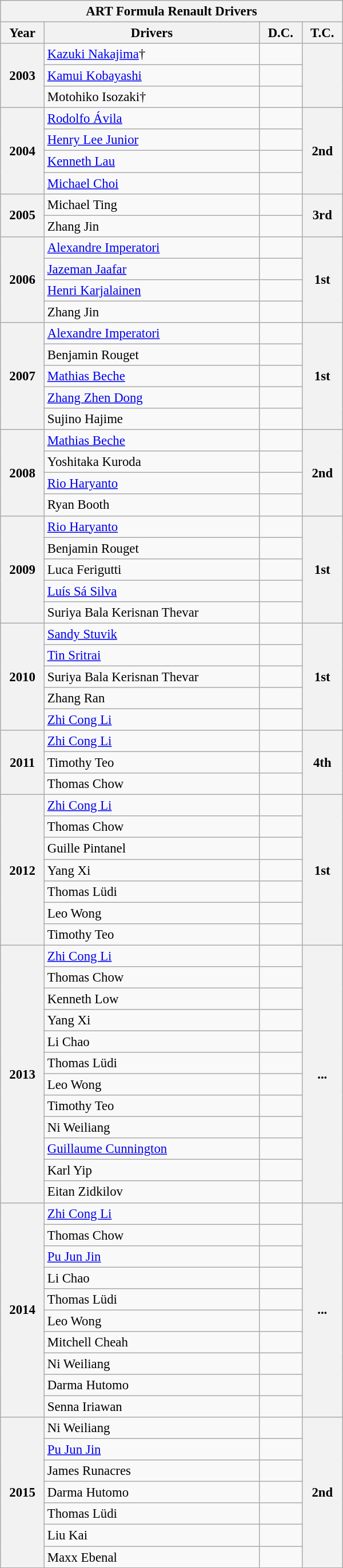<table class="wikitable collapsible" style="font-size:95%; width:400px">
<tr>
<th colspan="9">ART Formula Renault Drivers</th>
</tr>
<tr>
<th>Year</th>
<th>Drivers</th>
<th>D.C.</th>
<th>T.C.</th>
</tr>
<tr>
<th rowspan="3"><strong>2003</strong></th>
<td> <a href='#'>Kazuki Nakajima</a>†</td>
<td></td>
<th rowspan="3"></th>
</tr>
<tr>
<td> <a href='#'>Kamui Kobayashi</a></td>
<td></td>
</tr>
<tr>
<td> Motohiko Isozaki†</td>
<td></td>
</tr>
<tr>
<th rowspan="4"><strong>2004</strong></th>
<td> <a href='#'>Rodolfo Ávila</a></td>
<td></td>
<th rowspan="4"><strong>2nd</strong></th>
</tr>
<tr>
<td> <a href='#'>Henry Lee Junior</a></td>
<td></td>
</tr>
<tr>
<td> <a href='#'>Kenneth Lau</a></td>
<td></td>
</tr>
<tr>
<td> <a href='#'>Michael Choi</a></td>
<td></td>
</tr>
<tr>
<th rowspan="2"><strong>2005</strong></th>
<td> Michael Ting</td>
<td></td>
<th rowspan=2><strong>3rd</strong></th>
</tr>
<tr>
<td> Zhang Jin</td>
<td></td>
</tr>
<tr>
<th rowspan="4"><strong>2006</strong></th>
<td> <a href='#'>Alexandre Imperatori</a></td>
<td></td>
<th rowspan="4"><strong>1st</strong></th>
</tr>
<tr>
<td> <a href='#'>Jazeman Jaafar</a></td>
<td></td>
</tr>
<tr>
<td> <a href='#'>Henri Karjalainen</a></td>
<td></td>
</tr>
<tr>
<td> Zhang Jin</td>
<td></td>
</tr>
<tr>
<th rowspan=5><strong>2007</strong></th>
<td> <a href='#'>Alexandre Imperatori</a></td>
<td></td>
<th rowspan="5"><strong>1st</strong></th>
</tr>
<tr>
<td> Benjamin Rouget</td>
<td></td>
</tr>
<tr>
<td> <a href='#'>Mathias Beche</a></td>
<td></td>
</tr>
<tr>
<td> <a href='#'>Zhang Zhen Dong</a></td>
<td></td>
</tr>
<tr>
<td> Sujino Hajime</td>
<td></td>
</tr>
<tr>
<th rowspan=4><strong>2008</strong></th>
<td> <a href='#'>Mathias Beche</a></td>
<td></td>
<th rowspan=4><strong>2nd</strong></th>
</tr>
<tr>
<td> Yoshitaka Kuroda</td>
<td></td>
</tr>
<tr>
<td> <a href='#'>Rio Haryanto</a></td>
<td></td>
</tr>
<tr>
<td> Ryan Booth</td>
<td></td>
</tr>
<tr>
<th rowspan=5><strong>2009</strong></th>
<td> <a href='#'>Rio Haryanto</a></td>
<td></td>
<th rowspan=5><strong>1st</strong></th>
</tr>
<tr>
<td> Benjamin Rouget</td>
<td></td>
</tr>
<tr>
<td> Luca Ferigutti</td>
<td></td>
</tr>
<tr>
<td> <a href='#'>Luís Sá Silva</a></td>
<td></td>
</tr>
<tr>
<td> Suriya Bala Kerisnan Thevar</td>
<td></td>
</tr>
<tr>
<th rowspan="5"><strong>2010</strong></th>
<td> <a href='#'>Sandy Stuvik</a></td>
<td></td>
<th rowspan=5><strong>1st</strong></th>
</tr>
<tr>
<td> <a href='#'>Tin Sritrai</a></td>
<td></td>
</tr>
<tr>
<td> Suriya Bala Kerisnan Thevar</td>
<td></td>
</tr>
<tr>
<td> Zhang Ran</td>
<td></td>
</tr>
<tr>
<td> <a href='#'>Zhi Cong Li</a></td>
<td></td>
</tr>
<tr>
<th rowspan="3"><strong>2011</strong></th>
<td> <a href='#'>Zhi Cong Li</a></td>
<td></td>
<th rowspan=3><strong>4th</strong></th>
</tr>
<tr>
<td> Timothy Teo</td>
<td></td>
</tr>
<tr>
<td> Thomas Chow</td>
<td></td>
</tr>
<tr>
<th rowspan="7"><strong>2012</strong></th>
<td> <a href='#'>Zhi Cong Li</a></td>
<td></td>
<th rowspan=7><strong>1st</strong></th>
</tr>
<tr>
<td> Thomas Chow</td>
<td></td>
</tr>
<tr>
<td> Guille Pintanel</td>
<td></td>
</tr>
<tr>
<td> Yang Xi</td>
<td></td>
</tr>
<tr>
<td> Thomas Lüdi</td>
<td></td>
</tr>
<tr>
<td> Leo Wong</td>
<td></td>
</tr>
<tr>
<td> Timothy Teo</td>
<td></td>
</tr>
<tr>
<th rowspan="12"><strong>2013</strong></th>
<td> <a href='#'>Zhi Cong Li</a></td>
<td></td>
<th rowspan=12><strong> ... </strong></th>
</tr>
<tr>
<td> Thomas Chow</td>
<td></td>
</tr>
<tr>
<td> Kenneth Low</td>
<td></td>
</tr>
<tr>
<td> Yang Xi</td>
<td></td>
</tr>
<tr>
<td> Li Chao</td>
<td></td>
</tr>
<tr>
<td> Thomas Lüdi</td>
<td></td>
</tr>
<tr>
<td> Leo Wong</td>
<td></td>
</tr>
<tr>
<td> Timothy Teo</td>
<td></td>
</tr>
<tr>
<td> Ni Weiliang</td>
<td></td>
</tr>
<tr>
<td> <a href='#'>Guillaume Cunnington</a></td>
<td></td>
</tr>
<tr>
<td> Karl Yip</td>
<td></td>
</tr>
<tr>
<td> Eitan Zidkilov</td>
<td></td>
</tr>
<tr>
<th rowspan="10"><strong>2014</strong></th>
<td> <a href='#'>Zhi Cong Li</a></td>
<td></td>
<th rowspan=10><strong> ... </strong></th>
</tr>
<tr>
<td> Thomas Chow</td>
<td></td>
</tr>
<tr>
<td> <a href='#'>Pu Jun Jin</a></td>
<td></td>
</tr>
<tr>
<td> Li Chao</td>
<td></td>
</tr>
<tr>
<td> Thomas Lüdi</td>
<td></td>
</tr>
<tr>
<td> Leo Wong</td>
<td></td>
</tr>
<tr>
<td> Mitchell Cheah</td>
<td></td>
</tr>
<tr>
<td> Ni Weiliang</td>
<td></td>
</tr>
<tr>
<td> Darma Hutomo</td>
<td></td>
</tr>
<tr>
<td> Senna Iriawan</td>
<td></td>
</tr>
<tr>
<th rowspan="7"><strong>2015</strong></th>
<td> Ni Weiliang</td>
<td></td>
<th rowspan=7><strong>2nd</strong></th>
</tr>
<tr>
<td> <a href='#'>Pu Jun Jin</a></td>
<td></td>
</tr>
<tr>
<td> James Runacres</td>
<td></td>
</tr>
<tr>
<td> Darma Hutomo</td>
<td></td>
</tr>
<tr>
<td> Thomas Lüdi</td>
<td></td>
</tr>
<tr>
<td> Liu Kai</td>
<td></td>
</tr>
<tr>
<td> Maxx Ebenal</td>
<td></td>
</tr>
</table>
